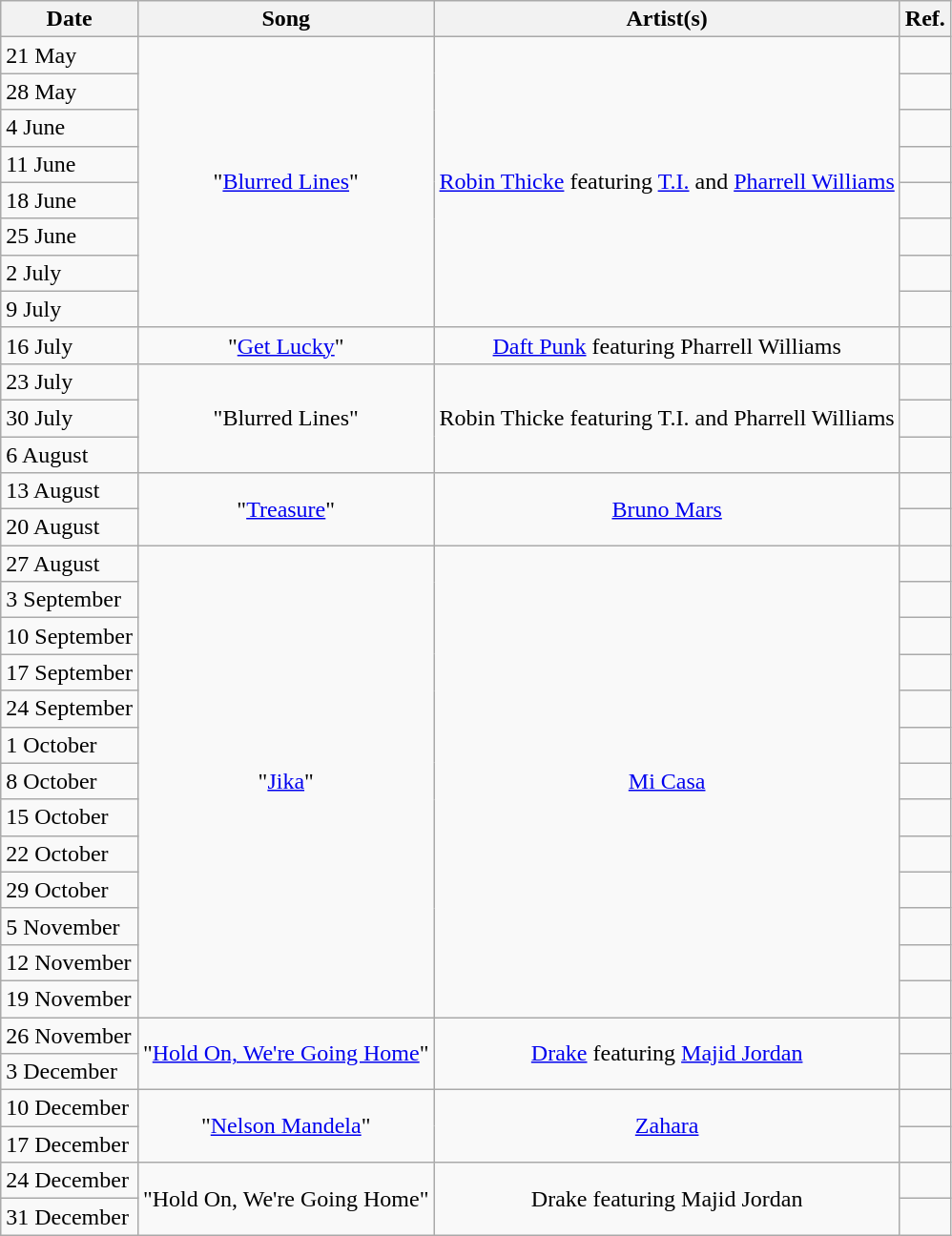<table class="wikitable">
<tr>
<th style="text-align: center;">Date</th>
<th style="text-align: center;">Song</th>
<th style="text-align: center;">Artist(s)</th>
<th style="text-align: center;">Ref.</th>
</tr>
<tr>
<td>21 May</td>
<td rowspan="8" style="text-align: center;">"<a href='#'>Blurred Lines</a>"</td>
<td rowspan="8" style="text-align: center;"><a href='#'>Robin Thicke</a> featuring <a href='#'>T.I.</a> and <a href='#'>Pharrell Williams</a></td>
<td style="text-align: center;"></td>
</tr>
<tr>
<td>28 May</td>
<td style="text-align: center;"></td>
</tr>
<tr>
<td>4 June</td>
<td style="text-align: center;"></td>
</tr>
<tr>
<td>11 June</td>
<td style="text-align: center;"></td>
</tr>
<tr>
<td>18 June</td>
<td style="text-align: center;"></td>
</tr>
<tr>
<td>25 June</td>
<td style="text-align: center;"></td>
</tr>
<tr>
<td>2 July</td>
<td style="text-align: center;"></td>
</tr>
<tr>
<td>9 July</td>
<td style="text-align: center;"></td>
</tr>
<tr>
<td>16 July</td>
<td style="text-align: center;">"<a href='#'>Get Lucky</a>"</td>
<td style="text-align: center;"><a href='#'>Daft Punk</a> featuring Pharrell Williams</td>
<td style="text-align: center;"></td>
</tr>
<tr>
<td>23 July</td>
<td rowspan="3" style="text-align: center;">"Blurred Lines"</td>
<td rowspan="3" style="text-align: center;">Robin Thicke featuring T.I. and Pharrell Williams</td>
<td style="text-align: center;"></td>
</tr>
<tr>
<td>30 July</td>
<td style="text-align: center;"></td>
</tr>
<tr>
<td>6 August</td>
<td style="text-align: center;"></td>
</tr>
<tr>
<td>13 August</td>
<td rowspan="2" style="text-align: center;">"<a href='#'>Treasure</a>"</td>
<td rowspan="2" style="text-align: center;"><a href='#'>Bruno Mars</a></td>
<td style="text-align: center;"></td>
</tr>
<tr>
<td>20 August</td>
<td style="text-align: center;"></td>
</tr>
<tr>
<td>27 August</td>
<td rowspan="13" style="text-align: center;">"<a href='#'>Jika</a>"</td>
<td rowspan="13" style="text-align: center;"><a href='#'>Mi Casa</a></td>
<td style="text-align: center;"></td>
</tr>
<tr>
<td>3 September</td>
<td style="text-align: center;"></td>
</tr>
<tr>
<td>10 September</td>
<td style="text-align: center;"></td>
</tr>
<tr>
<td>17 September</td>
<td style="text-align: center;"></td>
</tr>
<tr>
<td>24 September</td>
<td style="text-align: center;"></td>
</tr>
<tr>
<td>1 October</td>
<td style="text-align: center;"></td>
</tr>
<tr>
<td>8 October</td>
<td style="text-align: center;"></td>
</tr>
<tr>
<td>15 October</td>
<td style="text-align: center;"></td>
</tr>
<tr>
<td>22 October</td>
<td style="text-align: center;"></td>
</tr>
<tr>
<td>29 October</td>
<td style="text-align: center;"></td>
</tr>
<tr>
<td>5 November</td>
<td style="text-align: center;"></td>
</tr>
<tr>
<td>12 November</td>
<td style="text-align: center;"></td>
</tr>
<tr>
<td>19 November</td>
<td style="text-align: center;"></td>
</tr>
<tr>
<td>26 November</td>
<td rowspan="2" style="text-align: center;">"<a href='#'>Hold On, We're Going Home</a>"</td>
<td rowspan="2" style="text-align: center;"><a href='#'>Drake</a> featuring <a href='#'>Majid Jordan</a></td>
<td style="text-align: center;"></td>
</tr>
<tr>
<td>3 December</td>
<td style="text-align: center;"></td>
</tr>
<tr>
<td>10 December</td>
<td rowspan="2" style="text-align: center;">"<a href='#'>Nelson Mandela</a>"</td>
<td rowspan="2" style="text-align: center;"><a href='#'>Zahara</a></td>
<td style="text-align: center;"></td>
</tr>
<tr>
<td>17 December</td>
<td style="text-align: center;"></td>
</tr>
<tr>
<td>24 December</td>
<td rowspan="2" style="text-align: center;">"Hold On, We're Going Home"</td>
<td rowspan="2" style="text-align: center;">Drake featuring Majid Jordan</td>
<td style="text-align: center;"></td>
</tr>
<tr>
<td>31 December</td>
<td style="text-align: center;"></td>
</tr>
</table>
